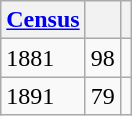<table class="wikitable sortable">
<tr>
<th><a href='#'>Census</a></th>
<th></th>
<th scope="col" class="unsortable"></th>
</tr>
<tr>
<td>1881</td>
<td>98</td>
<td></td>
</tr>
<tr>
<td>1891</td>
<td>79</td>
<td></td>
</tr>
</table>
